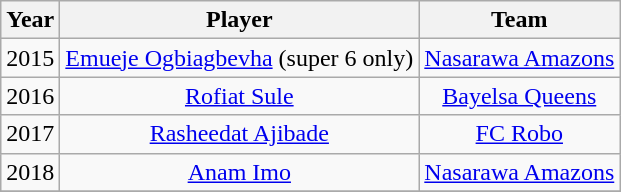<table class="wikitable" style="text-align:center">
<tr>
<th>Year</th>
<th>Player</th>
<th>Team</th>
</tr>
<tr>
<td>2015</td>
<td><a href='#'>Emueje Ogbiagbevha</a> (super 6 only)</td>
<td><a href='#'>Nasarawa Amazons</a></td>
</tr>
<tr>
<td>2016</td>
<td><a href='#'>Rofiat Sule</a></td>
<td><a href='#'>Bayelsa Queens</a></td>
</tr>
<tr>
<td>2017</td>
<td><a href='#'>Rasheedat Ajibade</a></td>
<td><a href='#'>FC Robo</a></td>
</tr>
<tr>
<td>2018</td>
<td><a href='#'>Anam Imo</a></td>
<td><a href='#'>Nasarawa Amazons</a></td>
</tr>
<tr>
</tr>
</table>
